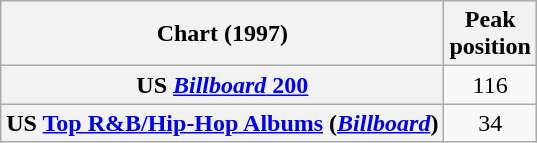<table class="wikitable sortable plainrowheaders" style="text-align:center">
<tr>
<th scope="col">Chart (1997)</th>
<th scope="col">Peak<br> position</th>
</tr>
<tr>
<th scope="row">US <a href='#'><em>Billboard</em> 200</a></th>
<td>116</td>
</tr>
<tr>
<th scope="row">US <a href='#'>Top R&B/Hip-Hop Albums</a> (<em><a href='#'>Billboard</a></em>)</th>
<td>34</td>
</tr>
</table>
